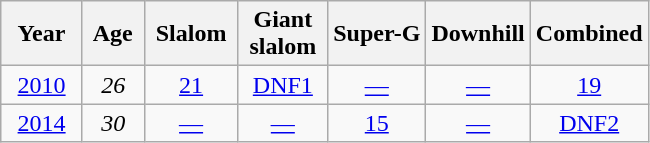<table class=wikitable style="text-align:center">
<tr>
<th>  Year  </th>
<th> Age </th>
<th> Slalom </th>
<th> Giant <br> slalom </th>
<th>Super-G</th>
<th>Downhill</th>
<th>Combined</th>
</tr>
<tr>
<td><a href='#'>2010</a></td>
<td><em>26</em></td>
<td><a href='#'>21</a></td>
<td><a href='#'>DNF1</a></td>
<td><a href='#'>—</a></td>
<td><a href='#'>—</a></td>
<td><a href='#'>19</a></td>
</tr>
<tr>
<td><a href='#'>2014</a></td>
<td><em>30</em></td>
<td><a href='#'>—</a></td>
<td><a href='#'>—</a></td>
<td><a href='#'>15</a></td>
<td><a href='#'>—</a></td>
<td><a href='#'>DNF2</a></td>
</tr>
</table>
